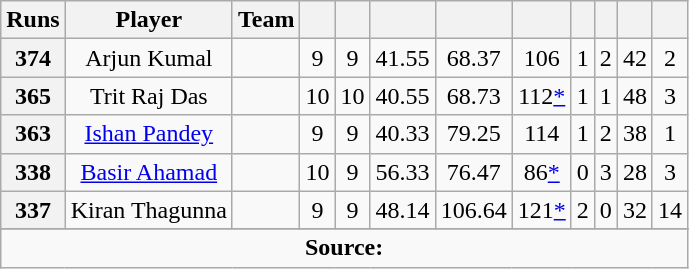<table class="wikitable sortable"  style="text-align: center;">
<tr>
<th>Runs</th>
<th class="unsortable">Player</th>
<th>Team</th>
<th></th>
<th></th>
<th></th>
<th></th>
<th></th>
<th></th>
<th></th>
<th></th>
<th></th>
</tr>
<tr>
<th>374</th>
<td>Arjun Kumal</td>
<td></td>
<td>9</td>
<td>9</td>
<td>41.55</td>
<td>68.37</td>
<td>106</td>
<td>1</td>
<td>2</td>
<td>42</td>
<td>2</td>
</tr>
<tr>
<th>365</th>
<td>Trit Raj Das</td>
<td></td>
<td>10</td>
<td>10</td>
<td>40.55</td>
<td>68.73</td>
<td>112<a href='#'>*</a></td>
<td>1</td>
<td>1</td>
<td>48</td>
<td>3</td>
</tr>
<tr>
<th>363</th>
<td><a href='#'>Ishan Pandey</a></td>
<td></td>
<td>9</td>
<td>9</td>
<td>40.33</td>
<td>79.25</td>
<td>114</td>
<td>1</td>
<td>2</td>
<td>38</td>
<td>1</td>
</tr>
<tr>
<th>338</th>
<td><a href='#'>Basir Ahamad</a></td>
<td></td>
<td>10</td>
<td>9</td>
<td>56.33</td>
<td>76.47</td>
<td>86<a href='#'>*</a></td>
<td>0</td>
<td>3</td>
<td>28</td>
<td>3</td>
</tr>
<tr>
<th>337</th>
<td>Kiran Thagunna</td>
<td></td>
<td>9</td>
<td>9</td>
<td>48.14</td>
<td>106.64</td>
<td>121<a href='#'>*</a></td>
<td>2</td>
<td>0</td>
<td>32</td>
<td>14</td>
</tr>
<tr>
</tr>
<tr class=sortbottom>
<td colspan=15><strong>Source:</strong> </td>
</tr>
</table>
